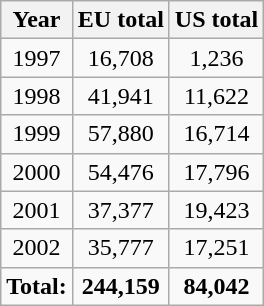<table class="wikitable sortable" style="text-align: center; text-align: center">
<tr>
<th>Year</th>
<th>EU total</th>
<th>US total</th>
</tr>
<tr>
<td>1997</td>
<td>16,708</td>
<td>1,236</td>
</tr>
<tr>
<td>1998</td>
<td>41,941</td>
<td>11,622</td>
</tr>
<tr>
<td>1999</td>
<td>57,880</td>
<td>16,714</td>
</tr>
<tr>
<td>2000</td>
<td>54,476</td>
<td>17,796</td>
</tr>
<tr>
<td>2001</td>
<td>37,377</td>
<td>19,423</td>
</tr>
<tr>
<td>2002</td>
<td>35,777</td>
<td>17,251</td>
</tr>
<tr>
<td><strong>Total:</strong></td>
<td><strong>244,159</strong></td>
<td><strong>84,042</strong></td>
</tr>
</table>
